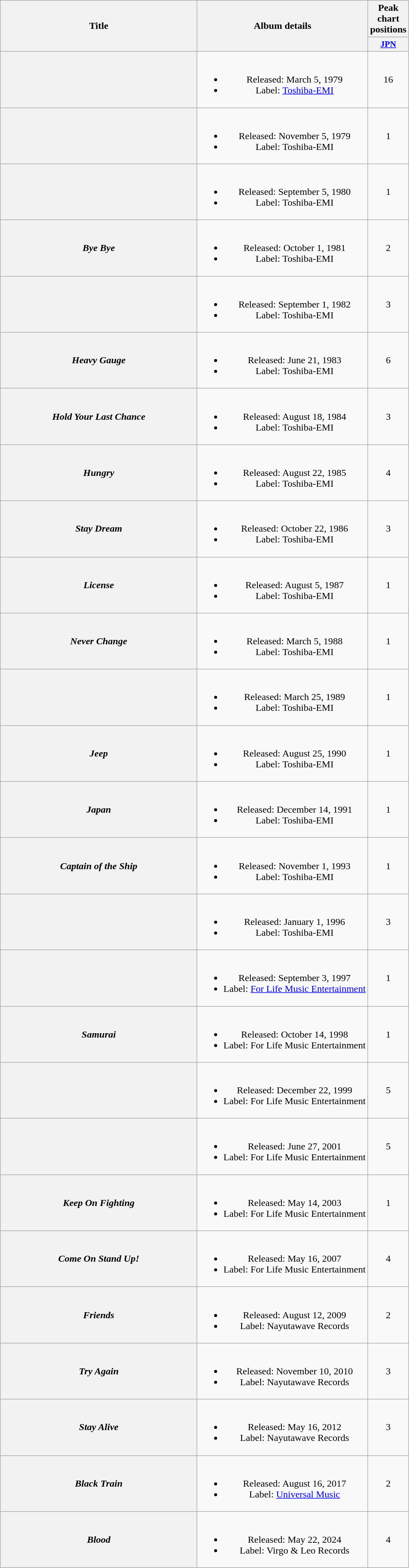<table class="wikitable plainrowheaders" style="text-align:center;">
<tr>
<th scope="col" rowspan="2" style="width:20em;">Title</th>
<th scope="col" rowspan="2">Album details</th>
<th scope="col">Peak chart positions</th>
</tr>
<tr>
<th scope="col" style="width:2.5em;font-size:90%;"><a href='#'>JPN</a><br></th>
</tr>
<tr>
<th scope="row"></th>
<td><br><ul><li>Released: March 5, 1979</li><li>Label: <a href='#'>Toshiba-EMI</a></li></ul></td>
<td>16</td>
</tr>
<tr>
<th scope="row"></th>
<td><br><ul><li>Released: November 5, 1979</li><li>Label: Toshiba-EMI</li></ul></td>
<td>1</td>
</tr>
<tr>
<th scope="row"></th>
<td><br><ul><li>Released: September 5, 1980</li><li>Label: Toshiba-EMI</li></ul></td>
<td>1</td>
</tr>
<tr>
<th scope="row"><em>Bye Bye</em></th>
<td><br><ul><li>Released: October 1, 1981</li><li>Label: Toshiba-EMI</li></ul></td>
<td>2</td>
</tr>
<tr>
<th scope="row"></th>
<td><br><ul><li>Released: September 1, 1982</li><li>Label: Toshiba-EMI</li></ul></td>
<td>3</td>
</tr>
<tr>
<th scope="row"><em>Heavy Gauge</em></th>
<td><br><ul><li>Released: June 21, 1983</li><li>Label: Toshiba-EMI</li></ul></td>
<td>6</td>
</tr>
<tr>
<th scope="row"><em>Hold Your Last Chance</em></th>
<td><br><ul><li>Released: August 18, 1984</li><li>Label: Toshiba-EMI</li></ul></td>
<td>3</td>
</tr>
<tr>
<th scope="row"><em>Hungry</em></th>
<td><br><ul><li>Released: August 22, 1985</li><li>Label: Toshiba-EMI</li></ul></td>
<td>4</td>
</tr>
<tr>
<th scope="row"><em>Stay Dream</em></th>
<td><br><ul><li>Released: October 22, 1986</li><li>Label: Toshiba-EMI</li></ul></td>
<td>3</td>
</tr>
<tr>
<th scope="row"><em>License</em></th>
<td><br><ul><li>Released: August 5, 1987</li><li>Label: Toshiba-EMI</li></ul></td>
<td>1</td>
</tr>
<tr>
<th scope="row"><em>Never Change</em></th>
<td><br><ul><li>Released: March 5, 1988</li><li>Label: Toshiba-EMI</li></ul></td>
<td>1</td>
</tr>
<tr>
<th scope="row"></th>
<td><br><ul><li>Released: March 25, 1989</li><li>Label: Toshiba-EMI</li></ul></td>
<td>1</td>
</tr>
<tr>
<th scope="row"><em>Jeep</em></th>
<td><br><ul><li>Released: August 25, 1990</li><li>Label: Toshiba-EMI</li></ul></td>
<td>1</td>
</tr>
<tr>
<th scope="row"><em>Japan</em></th>
<td><br><ul><li>Released: December 14, 1991</li><li>Label: Toshiba-EMI</li></ul></td>
<td>1</td>
</tr>
<tr>
<th scope="row"><em>Captain of the Ship</em></th>
<td><br><ul><li>Released: November 1, 1993</li><li>Label: Toshiba-EMI</li></ul></td>
<td>1</td>
</tr>
<tr>
<th scope="row"></th>
<td><br><ul><li>Released: January 1, 1996</li><li>Label: Toshiba-EMI</li></ul></td>
<td>3</td>
</tr>
<tr>
<th scope="row"></th>
<td><br><ul><li>Released: September 3, 1997</li><li>Label: <a href='#'>For Life Music Entertainment</a></li></ul></td>
<td>1</td>
</tr>
<tr>
<th scope="row"><em>Samurai</em></th>
<td><br><ul><li>Released: October 14, 1998</li><li>Label: For Life Music Entertainment</li></ul></td>
<td>1</td>
</tr>
<tr>
<th scope="row"></th>
<td><br><ul><li>Released: December 22, 1999</li><li>Label: For Life Music Entertainment</li></ul></td>
<td>5</td>
</tr>
<tr>
<th scope="row"></th>
<td><br><ul><li>Released: June 27, 2001</li><li>Label: For Life Music Entertainment</li></ul></td>
<td>5</td>
</tr>
<tr>
<th scope="row"><em>Keep On Fighting</em></th>
<td><br><ul><li>Released: May 14, 2003</li><li>Label: For Life Music Entertainment</li></ul></td>
<td>1</td>
</tr>
<tr>
<th scope="row"><em>Come On Stand Up!</em></th>
<td><br><ul><li>Released: May 16, 2007</li><li>Label: For Life Music Entertainment</li></ul></td>
<td>4</td>
</tr>
<tr>
<th scope="row"><em>Friends</em></th>
<td><br><ul><li>Released: August 12, 2009</li><li>Label: Nayutawave Records</li></ul></td>
<td>2</td>
</tr>
<tr>
<th scope="row"><em>Try Again</em></th>
<td><br><ul><li>Released: November 10, 2010</li><li>Label: Nayutawave Records</li></ul></td>
<td>3</td>
</tr>
<tr>
<th scope="row"><em>Stay Alive</em></th>
<td><br><ul><li>Released: May 16, 2012</li><li>Label: Nayutawave Records</li></ul></td>
<td>3</td>
</tr>
<tr>
<th scope="row"><em>Black Train</em></th>
<td><br><ul><li>Released: August 16, 2017</li><li>Label: <a href='#'>Universal Music</a></li></ul></td>
<td>2</td>
</tr>
<tr>
<th scope="row"><em>Blood</em></th>
<td><br><ul><li>Released: May 22, 2024</li><li>Label: Virgo & Leo Records</li></ul></td>
<td>4</td>
</tr>
</table>
